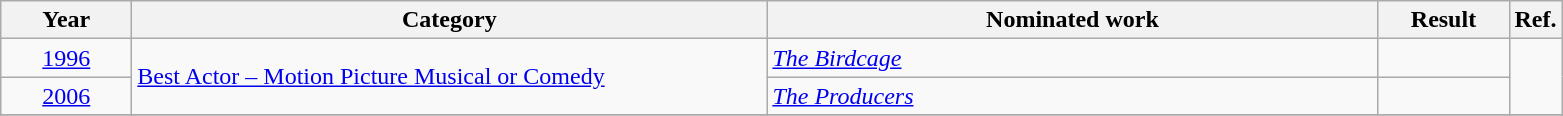<table class=wikitable>
<tr>
<th scope="col" style="width:5em;">Year</th>
<th scope="col" style="width:26em;">Category</th>
<th scope="col" style="width:25em;">Nominated work</th>
<th scope="col" style="width:5em;">Result</th>
<th>Ref.</th>
</tr>
<tr>
<td style="text-align:center;"><a href='#'>1996</a></td>
<td rowspan=2><a href='#'>Best Actor – Motion Picture Musical or Comedy</a></td>
<td><em><a href='#'>The Birdcage</a></em></td>
<td></td>
<td style="text-align:center;", rowspan=2></td>
</tr>
<tr>
<td style="text-align:center;"><a href='#'>2006</a></td>
<td><em><a href='#'>The Producers</a></em></td>
<td></td>
</tr>
<tr>
</tr>
</table>
